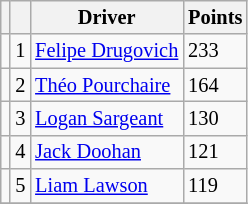<table class="wikitable" style="font-size: 85%;">
<tr>
<th></th>
<th></th>
<th>Driver</th>
<th>Points</th>
</tr>
<tr>
<td align="left"></td>
<td align="center">1</td>
<td> <a href='#'>Felipe Drugovich</a></td>
<td>233</td>
</tr>
<tr>
<td align="left"></td>
<td align="center">2</td>
<td> <a href='#'>Théo Pourchaire</a></td>
<td>164</td>
</tr>
<tr>
<td align="left"></td>
<td align="center">3</td>
<td> <a href='#'>Logan Sargeant</a></td>
<td>130</td>
</tr>
<tr>
<td align="left"></td>
<td align="center">4</td>
<td> <a href='#'>Jack Doohan</a></td>
<td>121</td>
</tr>
<tr>
<td align="left"></td>
<td align="center">5</td>
<td> <a href='#'>Liam Lawson</a></td>
<td>119</td>
</tr>
<tr>
</tr>
</table>
